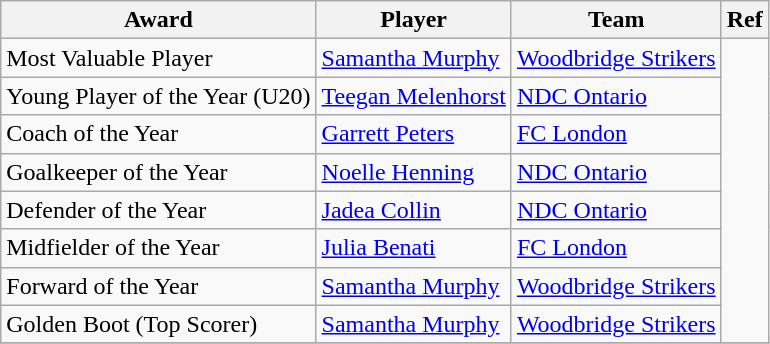<table class="wikitable">
<tr>
<th>Award</th>
<th>Player</th>
<th>Team</th>
<th>Ref</th>
</tr>
<tr>
<td>Most Valuable Player</td>
<td><a href='#'>Samantha Murphy</a></td>
<td><a href='#'>Woodbridge Strikers</a></td>
<td rowspan=8></td>
</tr>
<tr>
<td>Young Player of the Year (U20)</td>
<td><a href='#'>Teegan Melenhorst</a></td>
<td><a href='#'>NDC Ontario</a></td>
</tr>
<tr>
<td>Coach of the Year</td>
<td><a href='#'>Garrett Peters</a></td>
<td><a href='#'>FC London</a></td>
</tr>
<tr>
<td>Goalkeeper of the Year</td>
<td><a href='#'>Noelle Henning</a></td>
<td><a href='#'>NDC Ontario</a></td>
</tr>
<tr>
<td>Defender of the Year</td>
<td><a href='#'>Jadea Collin</a></td>
<td><a href='#'>NDC Ontario</a></td>
</tr>
<tr>
<td>Midfielder of the Year</td>
<td><a href='#'>Julia Benati</a></td>
<td><a href='#'>FC London</a></td>
</tr>
<tr>
<td>Forward of the Year</td>
<td><a href='#'>Samantha Murphy</a></td>
<td><a href='#'>Woodbridge Strikers</a></td>
</tr>
<tr>
<td>Golden Boot (Top Scorer)</td>
<td><a href='#'>Samantha Murphy</a></td>
<td><a href='#'>Woodbridge Strikers</a></td>
</tr>
<tr>
</tr>
</table>
